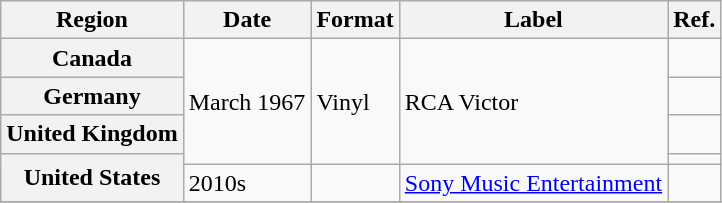<table class="wikitable plainrowheaders">
<tr>
<th scope="col">Region</th>
<th scope="col">Date</th>
<th scope="col">Format</th>
<th scope="col">Label</th>
<th scope="col">Ref.</th>
</tr>
<tr>
<th scope="row">Canada</th>
<td rowspan="4">March 1967</td>
<td rowspan="4">Vinyl</td>
<td rowspan="4">RCA Victor</td>
<td></td>
</tr>
<tr>
<th scope="row">Germany</th>
<td></td>
</tr>
<tr>
<th scope="row">United Kingdom</th>
<td></td>
</tr>
<tr>
<th scope="row" rowspan="2">United States</th>
<td></td>
</tr>
<tr>
<td>2010s</td>
<td></td>
<td><a href='#'>Sony Music Entertainment</a></td>
<td></td>
</tr>
<tr>
</tr>
</table>
